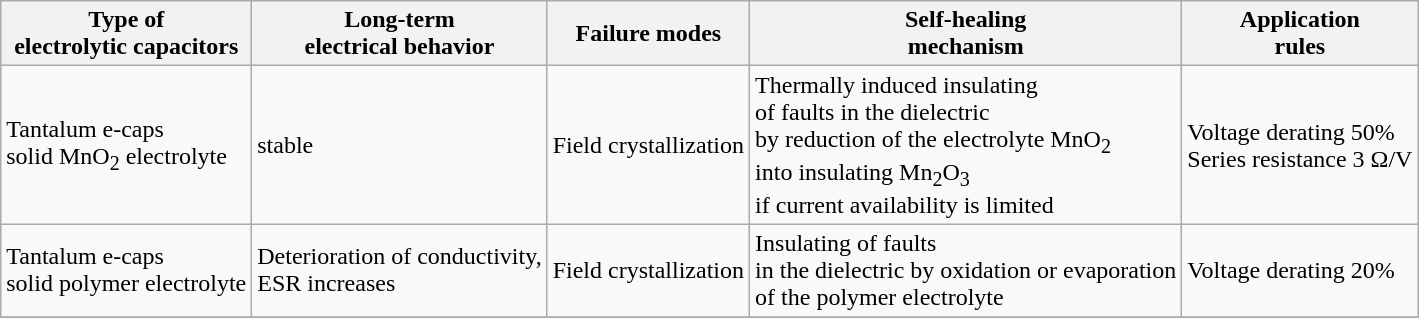<table class="wikitable centered">
<tr class="hintergrundfarbe6">
<th>Type of <br>electrolytic capacitors</th>
<th>Long-term <br>electrical behavior</th>
<th>Failure modes</th>
<th>Self-healing<br> mechanism</th>
<th>Application <br>rules</th>
</tr>
<tr>
<td>Tantalum e-caps <br> solid MnO<sub>2</sub> electrolyte</td>
<td>stable</td>
<td>Field crystallization<br></td>
<td>Thermally induced insulating <br>of faults in the dielectric <br>by reduction of the electrolyte MnO<sub>2</sub><br> into insulating Mn<sub>2</sub>O<sub>3</sub> <br>if current availability is limited</td>
<td>Voltage derating 50% <br>Series resistance 3 Ω/V<br></td>
</tr>
<tr>
<td>Tantalum e-caps <br> solid polymer electrolyte</td>
<td>Deterioration of conductivity,<br> ESR increases</td>
<td>Field crystallization<br></td>
<td>Insulating of faults <br>in the dielectric by oxidation or evaporation <br>of the polymer electrolyte</td>
<td>Voltage derating 20%<br></td>
</tr>
<tr>
</tr>
</table>
